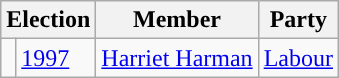<table class="wikitable">
<tr>
<th colspan="2">Election</th>
<th>Member</th>
<th>Party</th>
</tr>
<tr>
<td style="color:inherit;background-color: "></td>
<td><a href='#'>1997</a></td>
<td><a href='#'>Harriet Harman</a></td>
<td><a href='#'>Labour</a></td>
</tr>
</table>
